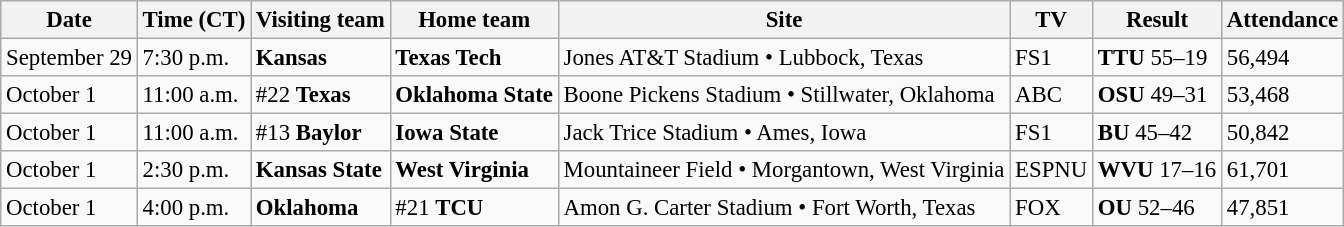<table class="wikitable" style="font-size:95%;">
<tr>
<th>Date</th>
<th>Time (CT)</th>
<th>Visiting team</th>
<th>Home team</th>
<th>Site</th>
<th>TV</th>
<th>Result</th>
<th>Attendance</th>
</tr>
<tr bgcolor=>
<td>September 29</td>
<td>7:30 p.m.</td>
<td><strong>Kansas</strong></td>
<td><strong>Texas Tech</strong></td>
<td>Jones AT&T Stadium • Lubbock, Texas</td>
<td>FS1</td>
<td><strong>TTU</strong> 55–19</td>
<td>56,494</td>
</tr>
<tr bgcolor=>
<td>October 1</td>
<td>11:00 a.m.</td>
<td>#22 <strong>Texas</strong></td>
<td><strong>Oklahoma State</strong></td>
<td>Boone Pickens Stadium • Stillwater, Oklahoma</td>
<td>ABC</td>
<td><strong>OSU</strong> 49–31</td>
<td>53,468</td>
</tr>
<tr bgcolor=>
<td>October 1</td>
<td>11:00 a.m.</td>
<td>#13 <strong>Baylor</strong></td>
<td><strong>Iowa State</strong></td>
<td>Jack Trice Stadium • Ames, Iowa</td>
<td>FS1</td>
<td><strong>BU</strong> 45–42</td>
<td>50,842</td>
</tr>
<tr bgcolor=>
<td>October 1</td>
<td>2:30 p.m.</td>
<td><strong>Kansas State</strong></td>
<td><strong>West Virginia</strong></td>
<td>Mountaineer Field • Morgantown, West Virginia</td>
<td>ESPNU</td>
<td><strong>WVU</strong> 17–16</td>
<td>61,701</td>
</tr>
<tr bgcolor=>
<td>October 1</td>
<td>4:00 p.m.</td>
<td><strong>Oklahoma</strong></td>
<td>#21 <strong>TCU</strong></td>
<td>Amon G. Carter Stadium • Fort Worth, Texas</td>
<td>FOX</td>
<td><strong>OU</strong> 52–46</td>
<td>47,851</td>
</tr>
</table>
